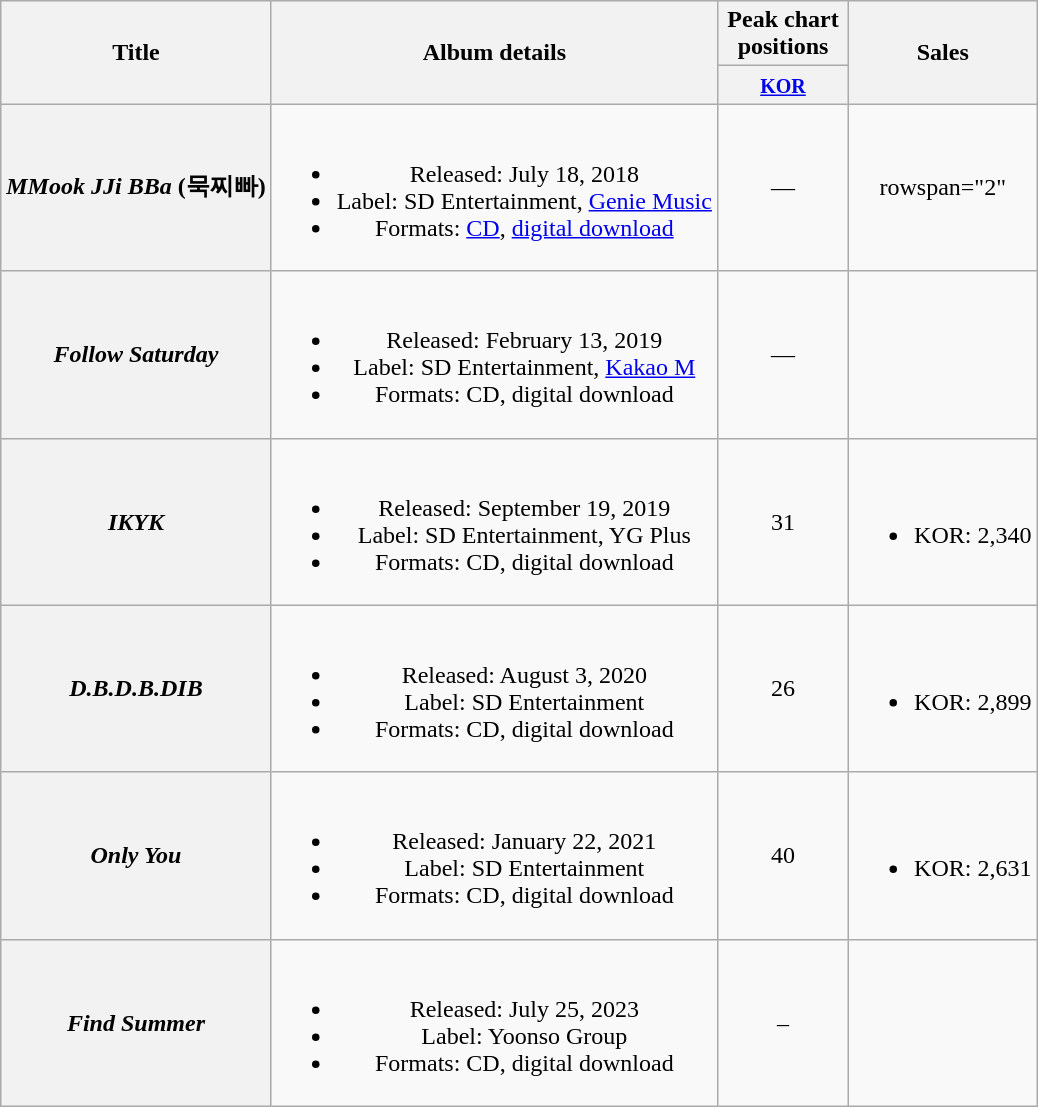<table class="wikitable plainrowheaders" style="text-align:center;">
<tr>
<th scope="col" rowspan="2">Title</th>
<th scope="col" rowspan="2">Album details</th>
<th scope="col" colspan="1" style="width:5em;">Peak chart positions</th>
<th scope="col" rowspan="2">Sales</th>
</tr>
<tr>
<th><small><a href='#'>KOR</a></small><br></th>
</tr>
<tr>
<th scope="row"><em>MMook JJi BBa</em> (묵찌빠)</th>
<td><br><ul><li>Released: July 18, 2018</li><li>Label: SD Entertainment, <a href='#'>Genie Music</a></li><li>Formats: <a href='#'>CD</a>, <a href='#'>digital download</a></li></ul></td>
<td>—</td>
<td>rowspan="2"</td>
</tr>
<tr>
<th scope="row"><em>Follow Saturday</em></th>
<td><br><ul><li>Released: February 13, 2019</li><li>Label: SD Entertainment, <a href='#'>Kakao M</a></li><li>Formats: CD, digital download</li></ul></td>
<td>—</td>
</tr>
<tr>
<th scope="row"><em>IKYK</em></th>
<td><br><ul><li>Released: September 19, 2019</li><li>Label: SD Entertainment, YG Plus</li><li>Formats: CD, digital download</li></ul></td>
<td>31</td>
<td><br><ul><li>KOR: 2,340</li></ul></td>
</tr>
<tr>
<th scope="row"><em>D.B.D.B.DIB</em></th>
<td><br><ul><li>Released: August 3, 2020</li><li>Label: SD Entertainment</li><li>Formats: CD, digital download</li></ul></td>
<td>26</td>
<td><br><ul><li>KOR: 2,899</li></ul></td>
</tr>
<tr>
<th scope="row"><em>Only You</em></th>
<td><br><ul><li>Released: January 22, 2021</li><li>Label: SD Entertainment</li><li>Formats: CD, digital download</li></ul></td>
<td>40</td>
<td><br><ul><li>KOR: 2,631</li></ul></td>
</tr>
<tr>
<th scope="row"><em>Find Summer</em></th>
<td><br><ul><li>Released: July 25, 2023</li><li>Label: Yoonso Group</li><li>Formats: CD, digital download</li></ul></td>
<td>–</td>
<td></td>
</tr>
</table>
